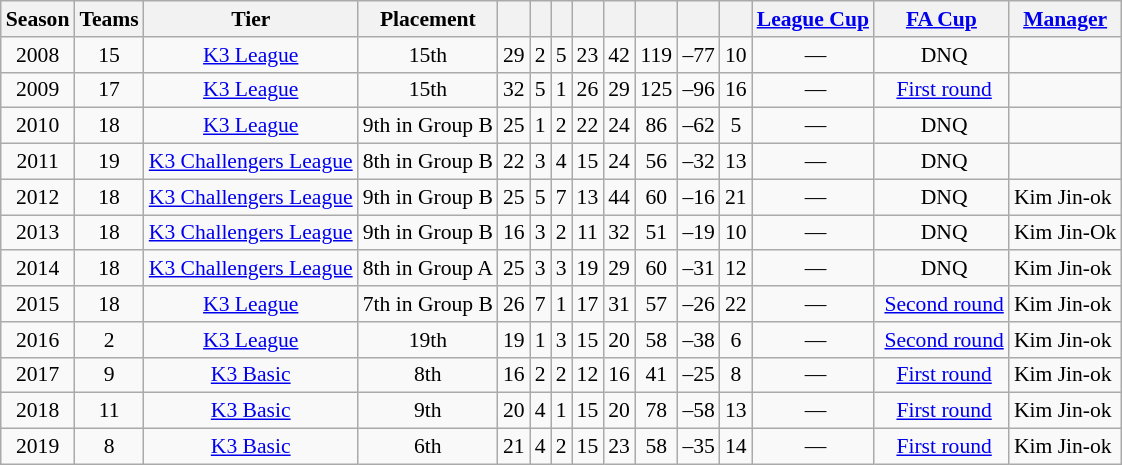<table class="wikitable" style="text-align: center; font-size:90%;">
<tr>
<th>Season</th>
<th>Teams</th>
<th>Tier</th>
<th>Placement</th>
<th></th>
<th></th>
<th></th>
<th></th>
<th></th>
<th></th>
<th></th>
<th></th>
<th><a href='#'>League Cup</a></th>
<th><a href='#'>FA Cup</a></th>
<th><a href='#'>Manager</a></th>
</tr>
<tr>
<td>2008</td>
<td>15</td>
<td><a href='#'>K3 League</a></td>
<td>15th</td>
<td>29</td>
<td>2</td>
<td>5</td>
<td>23</td>
<td>42</td>
<td>119</td>
<td align=right>–77</td>
<td>10</td>
<td> —</td>
<td> DNQ</td>
<td align=left></td>
</tr>
<tr>
<td>2009</td>
<td>17</td>
<td><a href='#'>K3 League</a></td>
<td>15th</td>
<td>32</td>
<td>5</td>
<td>1</td>
<td>26</td>
<td>29</td>
<td>125</td>
<td align=right>–96</td>
<td>16</td>
<td> —</td>
<td> <a href='#'>First round</a></td>
<td align=left></td>
</tr>
<tr>
<td>2010</td>
<td>18</td>
<td><a href='#'>K3 League</a></td>
<td>9th in Group B</td>
<td>25</td>
<td>1</td>
<td>2</td>
<td>22</td>
<td>24</td>
<td>86</td>
<td align=right>–62</td>
<td>5</td>
<td> —</td>
<td> DNQ</td>
<td align=left></td>
</tr>
<tr>
<td>2011</td>
<td>19</td>
<td><a href='#'>K3 Challengers League</a></td>
<td>8th in Group B</td>
<td>22</td>
<td>3</td>
<td>4</td>
<td>15</td>
<td>24</td>
<td>56</td>
<td align=right>–32</td>
<td>13</td>
<td> —</td>
<td> DNQ</td>
<td align=left></td>
</tr>
<tr>
<td>2012</td>
<td>18</td>
<td><a href='#'>K3 Challengers League</a></td>
<td>9th in Group B</td>
<td>25</td>
<td>5</td>
<td>7</td>
<td>13</td>
<td>44</td>
<td>60</td>
<td align=right>–16</td>
<td>21</td>
<td> —</td>
<td> DNQ</td>
<td align=left>Kim Jin-ok</td>
</tr>
<tr>
<td>2013</td>
<td>18</td>
<td><a href='#'>K3 Challengers League</a></td>
<td>9th in Group B</td>
<td>16</td>
<td>3</td>
<td>2</td>
<td>11</td>
<td>32</td>
<td>51</td>
<td align=right>–19</td>
<td>10</td>
<td> —</td>
<td> DNQ</td>
<td align=left>Kim Jin-Ok</td>
</tr>
<tr>
<td>2014</td>
<td>18</td>
<td><a href='#'>K3 Challengers League</a></td>
<td>8th in Group A</td>
<td>25</td>
<td>3</td>
<td>3</td>
<td>19</td>
<td>29</td>
<td>60</td>
<td align=right>–31</td>
<td>12</td>
<td> —</td>
<td> DNQ</td>
<td align=left>Kim Jin-ok</td>
</tr>
<tr>
<td>2015</td>
<td>18</td>
<td><a href='#'>K3 League</a></td>
<td>7th in Group B</td>
<td>26</td>
<td>7</td>
<td>1</td>
<td>17</td>
<td>31</td>
<td>57</td>
<td align=right>–26</td>
<td>22</td>
<td> —</td>
<td> <a href='#'>Second round</a></td>
<td align=left>Kim Jin-ok</td>
</tr>
<tr>
<td>2016</td>
<td>2</td>
<td><a href='#'>K3 League</a></td>
<td>19th</td>
<td>19</td>
<td>1</td>
<td>3</td>
<td>15</td>
<td>20</td>
<td>58</td>
<td align=right>–38</td>
<td>6</td>
<td> —</td>
<td> <a href='#'>Second round</a></td>
<td align=left>Kim Jin-ok</td>
</tr>
<tr>
<td>2017</td>
<td>9</td>
<td><a href='#'>K3 Basic</a></td>
<td>8th</td>
<td>16</td>
<td>2</td>
<td>2</td>
<td>12</td>
<td>16</td>
<td>41</td>
<td align=right>–25</td>
<td>8</td>
<td> —</td>
<td> <a href='#'>First round</a></td>
<td align=left>Kim Jin-ok</td>
</tr>
<tr>
<td>2018</td>
<td>11</td>
<td><a href='#'>K3 Basic</a></td>
<td>9th</td>
<td>20</td>
<td>4</td>
<td>1</td>
<td>15</td>
<td>20</td>
<td>78</td>
<td align=right>–58</td>
<td>13</td>
<td> —</td>
<td> <a href='#'>First round</a></td>
<td align=left>Kim Jin-ok</td>
</tr>
<tr>
<td>2019</td>
<td>8</td>
<td><a href='#'>K3 Basic</a></td>
<td>6th</td>
<td>21</td>
<td>4</td>
<td>2</td>
<td>15</td>
<td>23</td>
<td>58</td>
<td align=right>–35</td>
<td>14</td>
<td> —</td>
<td> <a href='#'>First round</a></td>
<td align=left>Kim Jin-ok</td>
</tr>
</table>
